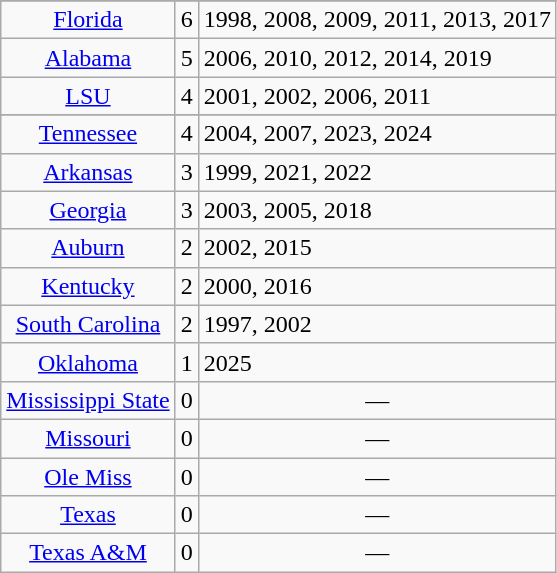<table class="wikitable sortable">
<tr>
</tr>
<tr align=center>
<td><a href='#'>Florida</a></td>
<td>6</td>
<td style="text-align:left;">1998, 2008, 2009, 2011, 2013, 2017</td>
</tr>
<tr style="text-align:center;">
<td><a href='#'>Alabama</a></td>
<td>5</td>
<td style="text-align:left;">2006, 2010, 2012, 2014, 2019</td>
</tr>
<tr align=center>
<td><a href='#'>LSU</a></td>
<td>4</td>
<td style="text-align:left;">2001, 2002, 2006, 2011</td>
</tr>
<tr align=center>
</tr>
<tr style="text-align:center;">
<td><a href='#'>Tennessee</a></td>
<td>4</td>
<td style="text-align:left;">2004, 2007, 2023, 2024</td>
</tr>
<tr style="text-align:center;">
<td><a href='#'>Arkansas</a></td>
<td>3</td>
<td style="text-align:left;">1999, 2021, 2022</td>
</tr>
<tr align=center>
<td><a href='#'>Georgia</a></td>
<td>3</td>
<td style="text-align:left;">2003, 2005, 2018</td>
</tr>
<tr style="text-align:center;">
<td><a href='#'>Auburn</a></td>
<td>2</td>
<td style="text-align:left;">2002, 2015</td>
</tr>
<tr align=center>
<td><a href='#'>Kentucky</a></td>
<td>2</td>
<td style="text-align:left;">2000, 2016</td>
</tr>
<tr align=center>
<td><a href='#'>South Carolina</a></td>
<td>2</td>
<td style="text-align:left;">1997, 2002</td>
</tr>
<tr align=center>
<td><a href='#'>Oklahoma</a></td>
<td>1</td>
<td style="text-align:left;">2025</td>
</tr>
<tr align=center>
<td><a href='#'>Mississippi State</a></td>
<td>0</td>
<td>—</td>
</tr>
<tr align=center>
<td><a href='#'>Missouri</a></td>
<td>0</td>
<td>—</td>
</tr>
<tr align=center>
<td><a href='#'>Ole Miss</a></td>
<td>0</td>
<td>—</td>
</tr>
<tr align=center>
<td><a href='#'>Texas</a></td>
<td>0</td>
<td>—</td>
</tr>
<tr align=center>
<td><a href='#'>Texas A&M</a></td>
<td>0</td>
<td>—</td>
</tr>
</table>
